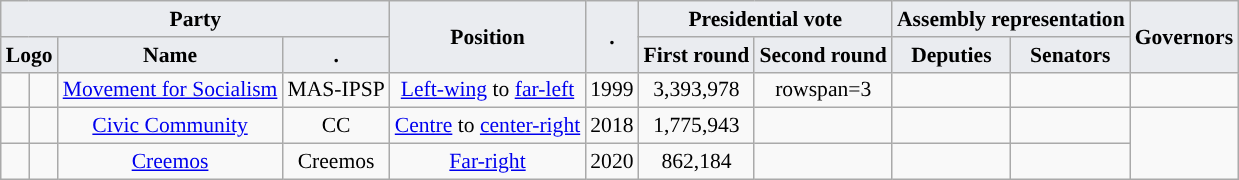<table class="wikitable" style="font-size:90%; text-align:center;">
<tr>
<th style="background-color:#EAECF0;" colspan=4>Party</th>
<th style="background-color:#EAECF0;" rowspan=2>Position</th>
<th style="background-color:#EAECF0;" rowspan=2>.</th>
<th style="background-color:#EAECF0;" colspan=2>Presidential vote</th>
<th style="background-color:#EAECF0;" colspan=2>Assembly representation</th>
<th style="background-color:#EAECF0;" rowspan=2>Governors</th>
</tr>
<tr>
<th style="background-color:#EAECF0;" colspan=2>Logo</th>
<th style="background-color:#EAECF0;">Name</th>
<th style="background-color:#EAECF0;">.</th>
<th style="background-color:#EAECF0;">First round</th>
<th style="background-color:#EAECF0;">Second round</th>
<th style="background-color:#EAECF0;">Deputies</th>
<th style="background-color:#EAECF0;">Senators</th>
</tr>
<tr>
<td style="background-color:"></td>
<td></td>
<td><a href='#'>Movement for Socialism</a><br></td>
<td>MAS-IPSP</td>
<td><a href='#'>Left-wing</a> to <a href='#'>far-left</a></td>
<td>1999</td>
<td>3,393,978<br></td>
<td>rowspan=3 </td>
<td></td>
<td></td>
<td></td>
</tr>
<tr>
<td style="background-color:"></td>
<td></td>
<td><a href='#'>Civic Community</a><br></td>
<td>CC</td>
<td><a href='#'>Centre</a> to <a href='#'>center-right</a></td>
<td>2018</td>
<td>1,775,943<br></td>
<td></td>
<td></td>
<td></td>
</tr>
<tr>
<td style="background-color:"></td>
<td></td>
<td><a href='#'>Creemos</a></td>
<td>Creemos</td>
<td><a href='#'>Far-right</a></td>
<td>2020</td>
<td>862,184<br></td>
<td></td>
<td></td>
<td></td>
</tr>
</table>
